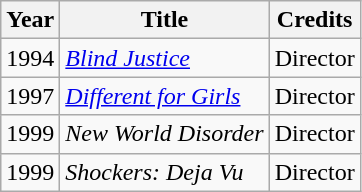<table class="wikitable sortable">
<tr>
<th>Year</th>
<th>Title</th>
<th>Credits</th>
</tr>
<tr>
<td>1994</td>
<td><em><a href='#'>Blind Justice</a></em></td>
<td>Director</td>
</tr>
<tr>
<td>1997</td>
<td><em><a href='#'>Different for Girls</a></em></td>
<td>Director</td>
</tr>
<tr>
<td>1999</td>
<td><em>New World Disorder</em></td>
<td>Director</td>
</tr>
<tr>
<td>1999</td>
<td><em>Shockers: Deja Vu</em></td>
<td>Director</td>
</tr>
</table>
